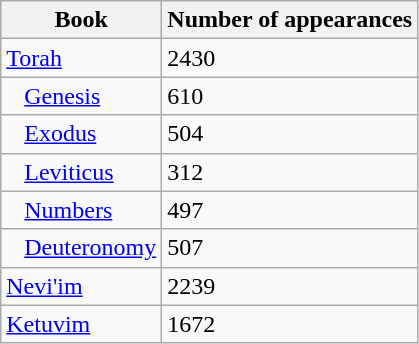<table class="wikitable">
<tr>
<th><strong>Book</strong></th>
<th>Number of appearances</th>
</tr>
<tr>
<td><a href='#'>Torah</a></td>
<td>2430</td>
</tr>
<tr>
<td>   <a href='#'>Genesis</a></td>
<td>610</td>
</tr>
<tr>
<td>   <a href='#'>Exodus</a></td>
<td>504</td>
</tr>
<tr>
<td>   <a href='#'>Leviticus</a></td>
<td>312</td>
</tr>
<tr>
<td>   <a href='#'>Numbers</a></td>
<td>497</td>
</tr>
<tr>
<td>   <a href='#'>Deuteronomy</a></td>
<td>507</td>
</tr>
<tr>
<td><a href='#'>Nevi'im</a></td>
<td>2239</td>
</tr>
<tr>
<td><a href='#'>Ketuvim</a></td>
<td>1672</td>
</tr>
</table>
